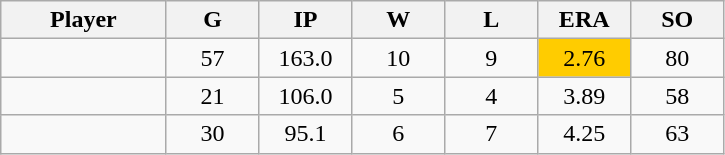<table class="wikitable sortable">
<tr>
<th bgcolor="#DDDDFF" width="16%">Player</th>
<th bgcolor="#DDDDFF" width="9%">G</th>
<th bgcolor="#DDDDFF" width="9%">IP</th>
<th bgcolor="#DDDDFF" width="9%">W</th>
<th bgcolor="#DDDDFF" width="9%">L</th>
<th bgcolor="#DDDDFF" width="9%">ERA</th>
<th bgcolor="#DDDDFF" width="9%">SO</th>
</tr>
<tr align="center">
<td></td>
<td>57</td>
<td>163.0</td>
<td>10</td>
<td>9</td>
<td bgcolor="#FFCCOO">2.76</td>
<td>80</td>
</tr>
<tr align="center">
<td></td>
<td>21</td>
<td>106.0</td>
<td>5</td>
<td>4</td>
<td>3.89</td>
<td>58</td>
</tr>
<tr align="center">
<td></td>
<td>30</td>
<td>95.1</td>
<td>6</td>
<td>7</td>
<td>4.25</td>
<td>63</td>
</tr>
</table>
